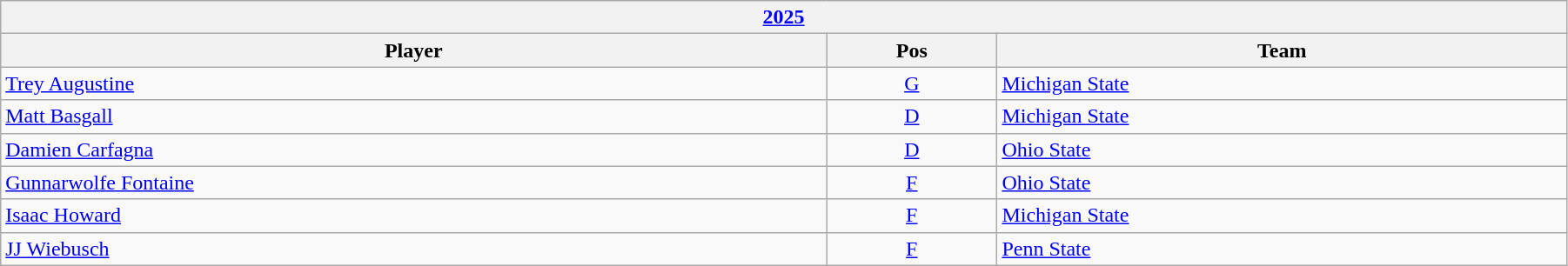<table class="wikitable" width=95%>
<tr>
<th colspan=3><a href='#'>2025</a></th>
</tr>
<tr>
<th>Player</th>
<th>Pos</th>
<th>Team</th>
</tr>
<tr>
<td><a href='#'>Trey Augustine</a></td>
<td style="text-align:center;"><a href='#'>G</a></td>
<td><a href='#'>Michigan State</a></td>
</tr>
<tr>
<td><a href='#'>Matt Basgall</a></td>
<td style="text-align:center;"><a href='#'>D</a></td>
<td><a href='#'>Michigan State</a></td>
</tr>
<tr>
<td><a href='#'>Damien Carfagna</a></td>
<td style="text-align:center;"><a href='#'>D</a></td>
<td><a href='#'>Ohio State</a></td>
</tr>
<tr>
<td><a href='#'>Gunnarwolfe Fontaine</a></td>
<td style="text-align:center;"><a href='#'>F</a></td>
<td><a href='#'>Ohio State</a></td>
</tr>
<tr>
<td><a href='#'>Isaac Howard</a></td>
<td style="text-align:center;"><a href='#'>F</a></td>
<td><a href='#'>Michigan State</a></td>
</tr>
<tr>
<td><a href='#'>JJ Wiebusch</a></td>
<td style="text-align:center;"><a href='#'>F</a></td>
<td><a href='#'>Penn State</a></td>
</tr>
</table>
